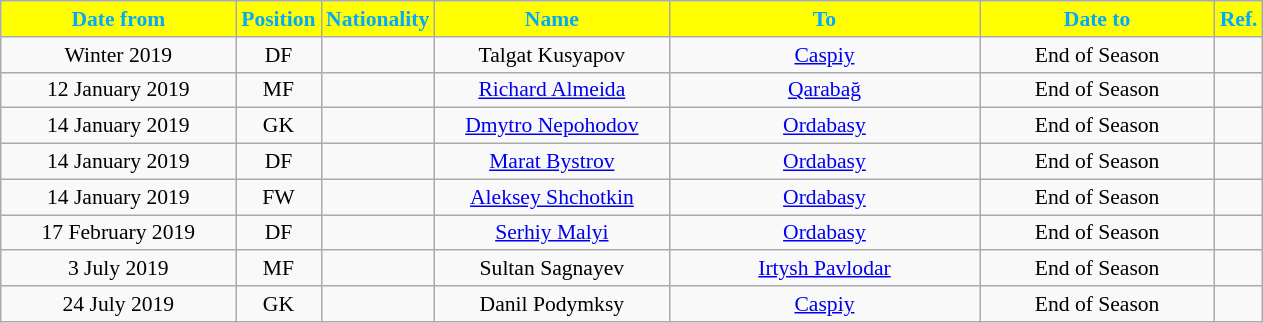<table class="wikitable" style="text-align:center; font-size:90%; ">
<tr>
<th style="background:#ffff00; color:#00AAFF; width:150px;">Date from</th>
<th style="background:#ffff00; color:#00AAFF; width:50px;">Position</th>
<th style="background:#ffff00; color:#00AAFF; width:50px;">Nationality</th>
<th style="background:#ffff00; color:#00AAFF; width:150px;">Name</th>
<th style="background:#ffff00; color:#00AAFF; width:200px;">To</th>
<th style="background:#ffff00; color:#00AAFF; width:150px;">Date to</th>
<th style="background:#ffff00; color:#00AAFF; width:25px;">Ref.</th>
</tr>
<tr>
<td>Winter 2019</td>
<td>DF</td>
<td></td>
<td>Talgat Kusyapov</td>
<td><a href='#'>Caspiy</a></td>
<td>End of Season</td>
<td></td>
</tr>
<tr>
<td>12 January 2019</td>
<td>MF</td>
<td></td>
<td><a href='#'>Richard Almeida</a></td>
<td><a href='#'>Qarabağ</a></td>
<td>End of Season</td>
<td></td>
</tr>
<tr>
<td>14 January 2019</td>
<td>GK</td>
<td></td>
<td><a href='#'>Dmytro Nepohodov</a></td>
<td><a href='#'>Ordabasy</a></td>
<td>End of Season</td>
<td></td>
</tr>
<tr>
<td>14 January 2019</td>
<td>DF</td>
<td></td>
<td><a href='#'>Marat Bystrov</a></td>
<td><a href='#'>Ordabasy</a></td>
<td>End of Season</td>
<td></td>
</tr>
<tr>
<td>14 January 2019</td>
<td>FW</td>
<td></td>
<td><a href='#'>Aleksey Shchotkin</a></td>
<td><a href='#'>Ordabasy</a></td>
<td>End of Season</td>
<td></td>
</tr>
<tr>
<td>17 February 2019</td>
<td>DF</td>
<td></td>
<td><a href='#'>Serhiy Malyi</a></td>
<td><a href='#'>Ordabasy</a></td>
<td>End of Season</td>
<td></td>
</tr>
<tr>
<td>3 July 2019</td>
<td>MF</td>
<td></td>
<td>Sultan Sagnayev</td>
<td><a href='#'>Irtysh Pavlodar</a></td>
<td>End of Season</td>
<td></td>
</tr>
<tr>
<td>24 July 2019</td>
<td>GK</td>
<td></td>
<td>Danil Podymksy</td>
<td><a href='#'>Caspiy</a></td>
<td>End of Season</td>
<td></td>
</tr>
</table>
